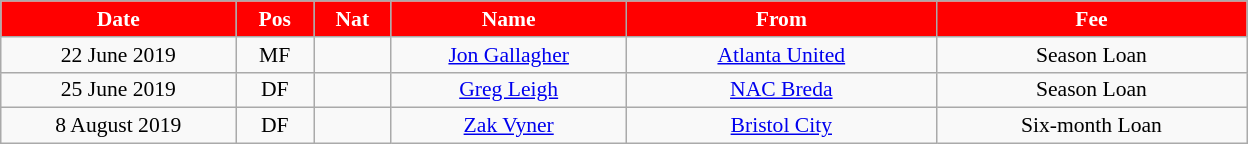<table class="wikitable"  style="text-align:center; font-size:90%; ">
<tr>
<th style="background:#FF0000; color:#FFFFFF; width:150px;">Date</th>
<th style="background:#FF0000; color:#FFFFFF; width:45px;">Pos</th>
<th style="background:#FF0000; color:#FFFFFF; width:45px;">Nat</th>
<th style="background:#FF0000; color:#FFFFFF; width:150px;">Name</th>
<th style="background:#FF0000; color:#FFFFFF; width:200px;">From</th>
<th style="background:#FF0000; color:#FFFFFF; width:200px;">Fee</th>
</tr>
<tr>
<td>22 June 2019</td>
<td>MF</td>
<td></td>
<td><a href='#'>Jon Gallagher</a></td>
<td> <a href='#'>Atlanta United</a></td>
<td>Season Loan</td>
</tr>
<tr>
<td>25 June 2019</td>
<td>DF</td>
<td></td>
<td><a href='#'>Greg Leigh</a></td>
<td> <a href='#'>NAC Breda</a></td>
<td>Season Loan</td>
</tr>
<tr>
<td>8 August 2019</td>
<td>DF</td>
<td></td>
<td><a href='#'>Zak Vyner</a></td>
<td> <a href='#'>Bristol City</a></td>
<td>Six-month Loan</td>
</tr>
</table>
